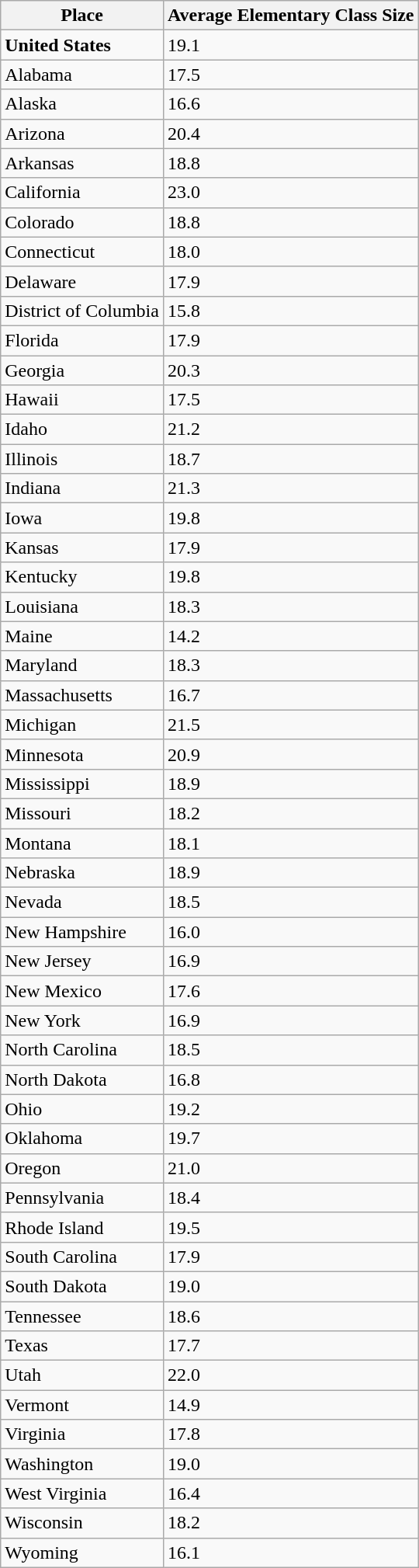<table class="wikitable sortable">
<tr>
<th>Place</th>
<th>Average Elementary Class Size</th>
</tr>
<tr>
<td><strong>United States</strong></td>
<td>19.1</td>
</tr>
<tr>
<td>Alabama</td>
<td>17.5</td>
</tr>
<tr>
<td>Alaska</td>
<td>16.6</td>
</tr>
<tr>
<td>Arizona</td>
<td>20.4</td>
</tr>
<tr>
<td>Arkansas</td>
<td>18.8</td>
</tr>
<tr>
<td>California</td>
<td>23.0</td>
</tr>
<tr>
<td>Colorado</td>
<td>18.8</td>
</tr>
<tr>
<td>Connecticut</td>
<td>18.0</td>
</tr>
<tr>
<td>Delaware</td>
<td>17.9</td>
</tr>
<tr>
<td>District of Columbia</td>
<td>15.8</td>
</tr>
<tr>
<td>Florida</td>
<td>17.9</td>
</tr>
<tr>
<td>Georgia</td>
<td>20.3</td>
</tr>
<tr>
<td>Hawaii</td>
<td>17.5</td>
</tr>
<tr>
<td>Idaho</td>
<td>21.2</td>
</tr>
<tr>
<td>Illinois</td>
<td>18.7</td>
</tr>
<tr>
<td>Indiana</td>
<td>21.3</td>
</tr>
<tr>
<td>Iowa</td>
<td>19.8</td>
</tr>
<tr>
<td>Kansas</td>
<td>17.9</td>
</tr>
<tr>
<td>Kentucky</td>
<td>19.8</td>
</tr>
<tr>
<td>Louisiana</td>
<td>18.3</td>
</tr>
<tr>
<td>Maine</td>
<td>14.2</td>
</tr>
<tr>
<td>Maryland</td>
<td>18.3</td>
</tr>
<tr>
<td>Massachusetts</td>
<td>16.7</td>
</tr>
<tr>
<td>Michigan</td>
<td>21.5</td>
</tr>
<tr>
<td>Minnesota</td>
<td>20.9</td>
</tr>
<tr>
<td>Mississippi</td>
<td>18.9</td>
</tr>
<tr>
<td>Missouri</td>
<td>18.2</td>
</tr>
<tr>
<td>Montana</td>
<td>18.1</td>
</tr>
<tr>
<td>Nebraska</td>
<td>18.9</td>
</tr>
<tr>
<td>Nevada</td>
<td>18.5</td>
</tr>
<tr>
<td>New Hampshire</td>
<td>16.0</td>
</tr>
<tr>
<td>New Jersey</td>
<td>16.9</td>
</tr>
<tr>
<td>New Mexico</td>
<td>17.6</td>
</tr>
<tr>
<td>New York</td>
<td>16.9</td>
</tr>
<tr>
<td>North Carolina</td>
<td>18.5</td>
</tr>
<tr>
<td>North Dakota</td>
<td>16.8</td>
</tr>
<tr>
<td>Ohio</td>
<td>19.2</td>
</tr>
<tr>
<td>Oklahoma</td>
<td>19.7</td>
</tr>
<tr>
<td>Oregon</td>
<td>21.0</td>
</tr>
<tr>
<td>Pennsylvania</td>
<td>18.4</td>
</tr>
<tr>
<td>Rhode Island</td>
<td>19.5</td>
</tr>
<tr>
<td>South Carolina</td>
<td>17.9</td>
</tr>
<tr>
<td>South Dakota</td>
<td>19.0</td>
</tr>
<tr>
<td>Tennessee</td>
<td>18.6</td>
</tr>
<tr>
<td>Texas</td>
<td>17.7</td>
</tr>
<tr>
<td>Utah</td>
<td>22.0</td>
</tr>
<tr>
<td>Vermont</td>
<td>14.9</td>
</tr>
<tr>
<td>Virginia</td>
<td>17.8</td>
</tr>
<tr>
<td>Washington</td>
<td>19.0</td>
</tr>
<tr>
<td>West Virginia</td>
<td>16.4</td>
</tr>
<tr>
<td>Wisconsin</td>
<td>18.2</td>
</tr>
<tr>
<td>Wyoming</td>
<td>16.1</td>
</tr>
</table>
